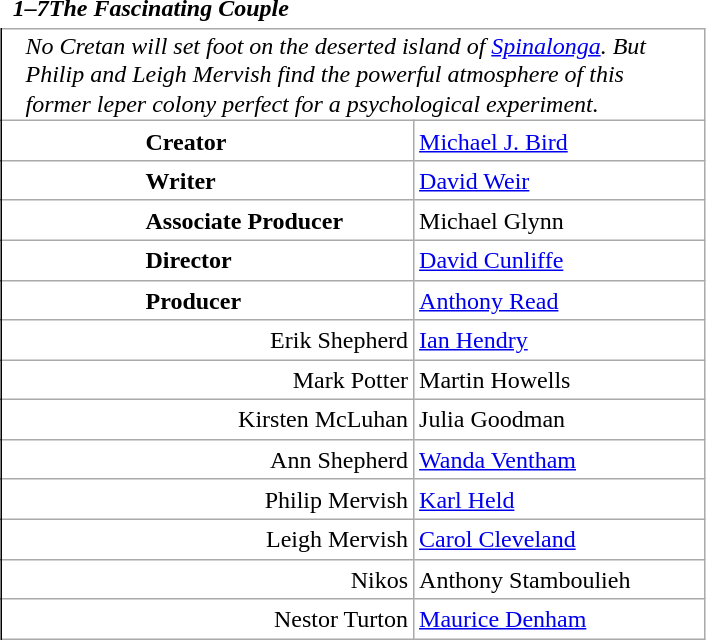<table class="wikitable mw-collapsible mw-collapsed" style="vertical-align:top;margin:auto 2em;line-height:1.2;max-width:33em;background-color:inherit;border:none;display: inline-table;">
<tr>
<td class=unsortable style="border:hidden;line-height:1.67;margin-left:-1em;text-align:center;padding-left:0.5em;min-width:1.0em;"></td>
<td class=unsortable style="border-style:none;padding-left:0.5em;text-align:left;min-width:16.5em;font-weight:700;font-style:italic;">1–7The Fascinating Couple</td>
<td class=unsortable style="border-style:none;text-align:right;font-weight:normal;font-family:Courier;font-size:95%;letter-spacing:-1pt;min-width:8.5em;padding-right:0.2em;"></td>
<td class=unsortable style="border-style:none;min-width:3.5em;padding-left:0;"></td>
<td class=unsortable style="border:hidden;min-width:3.5em;font-size:95%;"></td>
</tr>
<tr>
<td rowspan=100 style="border:none thin;border-right-style :solid;"></td>
<td colspan=3 style="text-align:left;padding:0.1em 1em;font-style:italic;border:hidden hidden solid hidden thin;">No Cretan will set foot on the deserted island of <a href='#'>Spinalonga</a>. But Philip and Leigh Mervish find the powerful atmosphere of this former leper colony perfect for a psychological experiment.</td>
</tr>
<tr>
<td style="text-align:left;padding-left:6.0em;font-weight:bold;">Creator</td>
<td colspan=2><a href='#'>Michael J. Bird</a></td>
</tr>
<tr>
<td style="text-align:left;padding-left:6.0em;font-weight:bold;">Writer</td>
<td colspan=2><a href='#'>David Weir</a></td>
</tr>
<tr>
<td style="text-align:left;padding-left:6.0em;font-weight:bold;">Associate Producer</td>
<td colspan=2>Michael Glynn</td>
</tr>
<tr>
<td style="text-align:left;padding-left:6.0em;font-weight:bold;">Director</td>
<td colspan=2><a href='#'>David Cunliffe</a></td>
</tr>
<tr>
<td style="text-align:left;padding-left:6.0em;font-weight:bold;">Producer</td>
<td colspan=2><a href='#'>Anthony Read</a></td>
</tr>
<tr>
<td style="text-align:right;">Erik Shepherd</td>
<td colspan=2><a href='#'>Ian Hendry</a></td>
</tr>
<tr>
<td style="text-align:right;">Mark Potter</td>
<td colspan=2>Martin Howells</td>
</tr>
<tr>
<td style="text-align:right;">Kirsten McLuhan</td>
<td colspan=2>Julia Goodman</td>
</tr>
<tr>
<td style="text-align:right;">Ann Shepherd</td>
<td colspan=2><a href='#'>Wanda Ventham</a></td>
</tr>
<tr>
<td style="text-align:right;">Philip Mervish</td>
<td colspan=2><a href='#'>Karl Held</a></td>
</tr>
<tr>
<td style="text-align:right;">Leigh Mervish</td>
<td colspan=2><a href='#'>Carol Cleveland</a></td>
</tr>
<tr>
<td style="text-align:right;">Nikos</td>
<td colspan=2>Anthony Stamboulieh</td>
</tr>
<tr>
<td style="text-align:right;">Nestor Turton</td>
<td colspan=2><a href='#'>Maurice Denham</a></td>
</tr>
</table>
